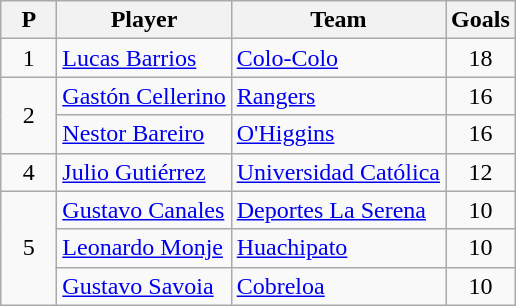<table class="wikitable" style="text-align: center;">
<tr>
<th width=30>P</th>
<th>Player</th>
<th>Team</th>
<th>Goals</th>
</tr>
<tr>
<td rowspan="1">1</td>
<td align="left"> <a href='#'>Lucas Barrios</a></td>
<td align="left"><a href='#'>Colo-Colo</a></td>
<td>18</td>
</tr>
<tr>
<td rowspan="2">2</td>
<td align="left"> <a href='#'>Gastón Cellerino</a></td>
<td align="left"><a href='#'>Rangers</a></td>
<td>16</td>
</tr>
<tr>
<td align="left"> <a href='#'>Nestor Bareiro</a></td>
<td align="left"><a href='#'>O'Higgins</a></td>
<td>16</td>
</tr>
<tr>
<td rowspan="1">4</td>
<td align="left"> <a href='#'>Julio Gutiérrez</a></td>
<td align="left"><a href='#'>Universidad Católica</a></td>
<td>12</td>
</tr>
<tr>
<td rowspan="3">5</td>
<td align="left"> <a href='#'>Gustavo Canales</a></td>
<td align="left"><a href='#'>Deportes La Serena</a></td>
<td>10</td>
</tr>
<tr>
<td align="left"> <a href='#'>Leonardo Monje</a></td>
<td align="left"><a href='#'>Huachipato</a></td>
<td>10</td>
</tr>
<tr>
<td align="left"> <a href='#'>Gustavo Savoia</a></td>
<td align="left"><a href='#'>Cobreloa</a></td>
<td>10</td>
</tr>
</table>
